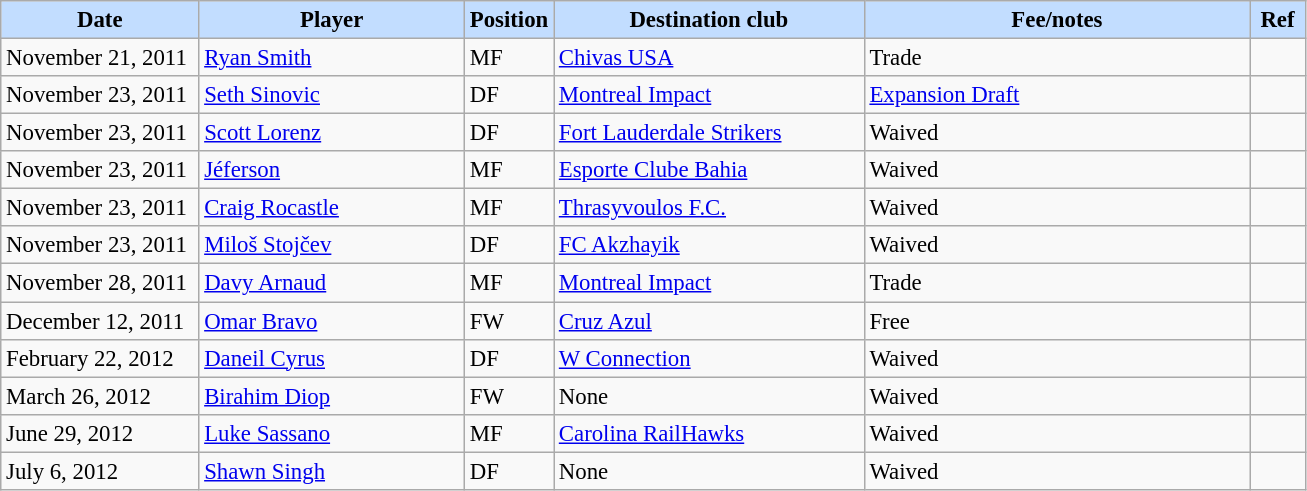<table class="wikitable" style="text-align:left; font-size:95%;">
<tr>
<th style="background:#c2ddff; width:125px;">Date</th>
<th style="background:#c2ddff; width:170px;">Player</th>
<th style="background:#c2ddff; width:50px;">Position</th>
<th style="background:#c2ddff; width:200px;">Destination club</th>
<th style="background:#c2ddff; width:250px;">Fee/notes</th>
<th style="background:#c2ddff; width:30px;">Ref</th>
</tr>
<tr>
<td>November 21, 2011</td>
<td> <a href='#'>Ryan Smith</a></td>
<td>MF</td>
<td> <a href='#'>Chivas USA</a></td>
<td>Trade</td>
<td></td>
</tr>
<tr>
<td>November 23, 2011</td>
<td> <a href='#'>Seth Sinovic</a></td>
<td>DF</td>
<td> <a href='#'>Montreal Impact</a></td>
<td><a href='#'>Expansion Draft</a></td>
<td></td>
</tr>
<tr>
<td>November 23, 2011</td>
<td> <a href='#'>Scott Lorenz</a></td>
<td>DF</td>
<td> <a href='#'>Fort Lauderdale Strikers</a></td>
<td>Waived</td>
<td></td>
</tr>
<tr>
<td>November 23, 2011</td>
<td> <a href='#'>Jéferson</a></td>
<td>MF</td>
<td> <a href='#'>Esporte Clube Bahia</a></td>
<td>Waived</td>
<td></td>
</tr>
<tr>
<td>November 23, 2011</td>
<td> <a href='#'>Craig Rocastle</a></td>
<td>MF</td>
<td> <a href='#'>Thrasyvoulos F.C.</a></td>
<td>Waived</td>
<td></td>
</tr>
<tr>
<td>November 23, 2011</td>
<td> <a href='#'>Miloš Stojčev</a></td>
<td>DF</td>
<td> <a href='#'>FC Akzhayik</a></td>
<td>Waived</td>
<td></td>
</tr>
<tr>
<td>November 28, 2011</td>
<td> <a href='#'>Davy Arnaud</a></td>
<td>MF</td>
<td> <a href='#'>Montreal Impact</a></td>
<td>Trade</td>
<td></td>
</tr>
<tr>
<td>December 12, 2011</td>
<td> <a href='#'>Omar Bravo</a></td>
<td>FW</td>
<td> <a href='#'>Cruz Azul</a></td>
<td>Free</td>
<td></td>
</tr>
<tr>
<td>February 22, 2012</td>
<td> <a href='#'>Daneil Cyrus</a></td>
<td>DF</td>
<td> <a href='#'>W Connection</a></td>
<td>Waived</td>
<td></td>
</tr>
<tr>
<td>March 26, 2012</td>
<td> <a href='#'>Birahim Diop</a></td>
<td>FW</td>
<td>None</td>
<td>Waived</td>
<td></td>
</tr>
<tr>
<td>June 29, 2012</td>
<td> <a href='#'>Luke Sassano</a></td>
<td>MF</td>
<td> <a href='#'>Carolina RailHawks</a></td>
<td>Waived</td>
<td></td>
</tr>
<tr>
<td>July 6, 2012</td>
<td> <a href='#'>Shawn Singh</a></td>
<td>DF</td>
<td>None</td>
<td>Waived</td>
<td></td>
</tr>
</table>
